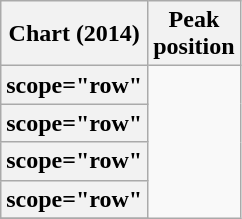<table class="wikitable sortable plainrowheaders" style="text-align:center;">
<tr>
<th scope="col">Chart (2014)</th>
<th scope="col">Peak<br>position</th>
</tr>
<tr>
<th>scope="row" </th>
</tr>
<tr>
<th>scope="row" </th>
</tr>
<tr>
<th>scope="row" </th>
</tr>
<tr>
<th>scope="row" </th>
</tr>
<tr>
</tr>
</table>
